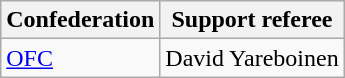<table class="wikitable">
<tr>
<th>Confederation</th>
<th>Support referee</th>
</tr>
<tr>
<td><a href='#'>OFC</a></td>
<td> David Yareboinen</td>
</tr>
</table>
